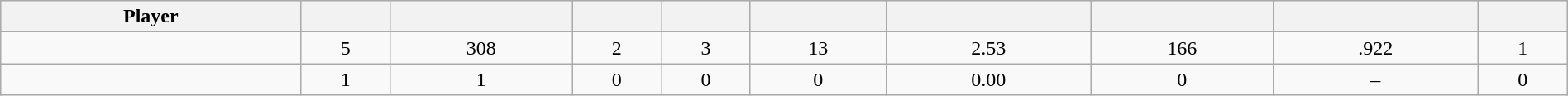<table class="wikitable sortable" style="width:100%;">
<tr style="text-align:center; background:#ddd;">
<th>Player</th>
<th></th>
<th></th>
<th></th>
<th></th>
<th></th>
<th></th>
<th></th>
<th></th>
<th></th>
</tr>
<tr align=center>
<td></td>
<td>5</td>
<td>308</td>
<td>2</td>
<td>3</td>
<td>13</td>
<td>2.53</td>
<td>166</td>
<td>.922</td>
<td>1</td>
</tr>
<tr align=center>
<td></td>
<td>1</td>
<td>1</td>
<td>0</td>
<td>0</td>
<td>0</td>
<td>0.00</td>
<td>0</td>
<td>–</td>
<td>0</td>
</tr>
</table>
